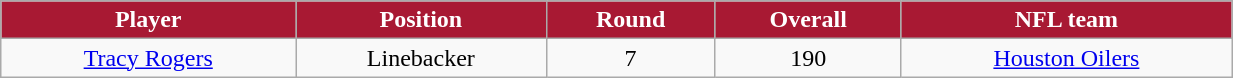<table class="wikitable" width="65%">
<tr align="center"  style="background:#A81933;color:#FFFFFF;">
<td><strong>Player</strong></td>
<td><strong>Position</strong></td>
<td><strong>Round</strong></td>
<td><strong>Overall</strong></td>
<td><strong>NFL team</strong></td>
</tr>
<tr align="center" bgcolor="">
<td><a href='#'>Tracy Rogers</a></td>
<td>Linebacker</td>
<td>7</td>
<td>190</td>
<td><a href='#'>Houston Oilers</a></td>
</tr>
</table>
